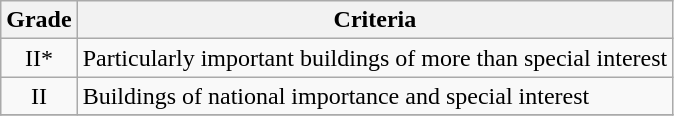<table class="wikitable" border="1">
<tr>
<th>Grade</th>
<th>Criteria</th>
</tr>
<tr>
<td align="center" >II*</td>
<td>Particularly important buildings of more than special interest</td>
</tr>
<tr>
<td align="center" >II</td>
<td>Buildings of national importance and special interest</td>
</tr>
<tr>
</tr>
</table>
